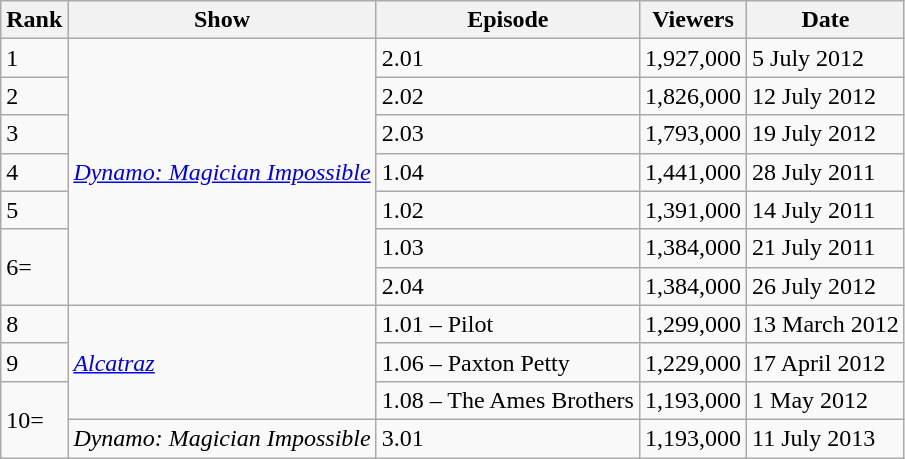<table class="wikitable">
<tr>
<th>Rank</th>
<th>Show</th>
<th>Episode</th>
<th>Viewers</th>
<th>Date</th>
</tr>
<tr>
<td>1</td>
<td rowspan="7"><em><a href='#'>Dynamo: Magician Impossible</a></em></td>
<td>2.01</td>
<td>1,927,000</td>
<td>5 July 2012</td>
</tr>
<tr>
<td>2</td>
<td>2.02</td>
<td>1,826,000</td>
<td>12 July 2012</td>
</tr>
<tr>
<td>3</td>
<td>2.03</td>
<td>1,793,000</td>
<td>19 July 2012</td>
</tr>
<tr>
<td>4</td>
<td>1.04</td>
<td>1,441,000</td>
<td>28 July 2011</td>
</tr>
<tr>
<td>5</td>
<td>1.02</td>
<td>1,391,000</td>
<td>14 July 2011</td>
</tr>
<tr>
<td rowspan="2">6=</td>
<td>1.03</td>
<td>1,384,000</td>
<td>21 July 2011</td>
</tr>
<tr>
<td>2.04</td>
<td>1,384,000</td>
<td>26 July 2012</td>
</tr>
<tr>
<td>8</td>
<td rowspan="3"><em><a href='#'>Alcatraz</a></em></td>
<td>1.01 – Pilot</td>
<td>1,299,000</td>
<td>13 March 2012</td>
</tr>
<tr>
<td>9</td>
<td>1.06 – Paxton Petty</td>
<td>1,229,000</td>
<td>17 April 2012</td>
</tr>
<tr>
<td rowspan="2">10=</td>
<td>1.08 – The Ames Brothers</td>
<td>1,193,000</td>
<td>1 May 2012</td>
</tr>
<tr>
<td><em>Dynamo: Magician Impossible</em></td>
<td>3.01</td>
<td>1,193,000</td>
<td>11 July 2013</td>
</tr>
</table>
